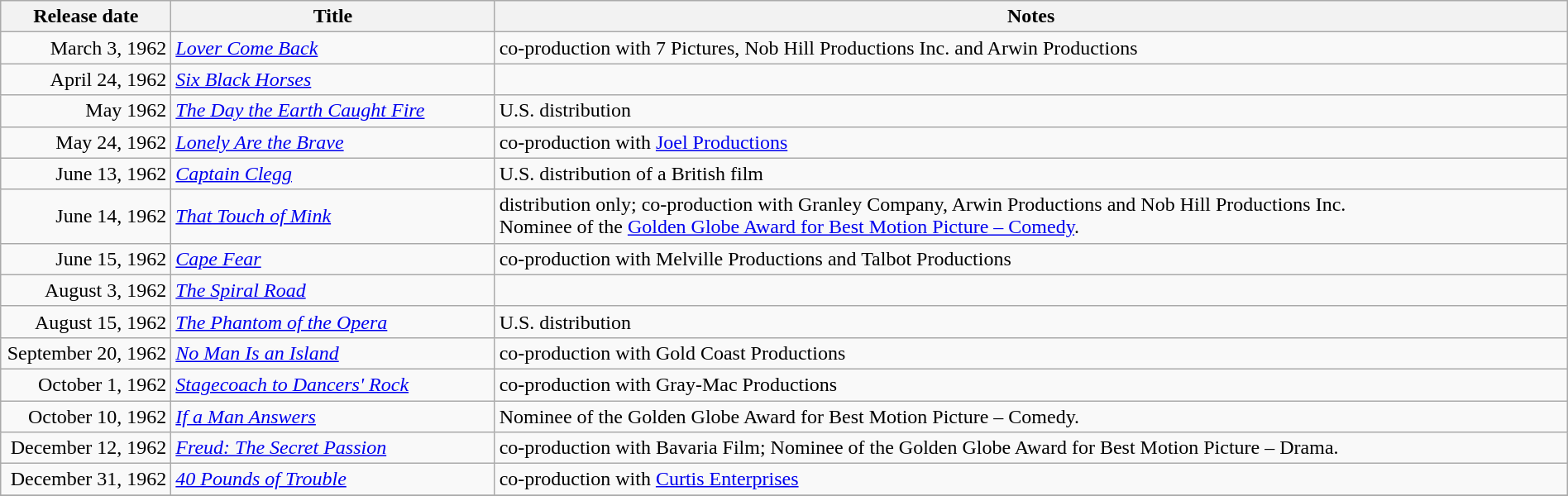<table class="wikitable sortable" style="width:100%;">
<tr>
<th scope="col" style="width:130px;">Release date</th>
<th>Title</th>
<th>Notes</th>
</tr>
<tr>
<td style="text-align:right;">March 3, 1962</td>
<td><em><a href='#'>Lover Come Back</a></em></td>
<td>co-production with 7 Pictures, Nob Hill Productions Inc. and Arwin Productions</td>
</tr>
<tr>
<td style="text-align:right;">April 24, 1962</td>
<td><em><a href='#'>Six Black Horses</a></em></td>
<td></td>
</tr>
<tr>
<td style="text-align:right;">May 1962</td>
<td><em><a href='#'>The Day the Earth Caught Fire</a></em></td>
<td>U.S. distribution</td>
</tr>
<tr>
<td style="text-align:right;">May 24, 1962</td>
<td><em><a href='#'>Lonely Are the Brave</a></em></td>
<td>co-production with <a href='#'>Joel Productions</a></td>
</tr>
<tr>
<td style="text-align:right;">June 13, 1962</td>
<td><em><a href='#'>Captain Clegg</a></em></td>
<td>U.S. distribution of a British film</td>
</tr>
<tr>
<td style="text-align:right;">June 14, 1962</td>
<td><em><a href='#'>That Touch of Mink</a></em></td>
<td>distribution only; co-production with Granley Company, Arwin Productions and Nob Hill Productions Inc.<br>Nominee of the <a href='#'>Golden Globe Award for Best Motion Picture – Comedy</a>.</td>
</tr>
<tr>
<td style="text-align:right;">June 15, 1962</td>
<td><em><a href='#'>Cape Fear</a></em></td>
<td>co-production with Melville Productions and Talbot Productions</td>
</tr>
<tr>
<td style="text-align:right;">August 3, 1962</td>
<td><em><a href='#'>The Spiral Road</a></em></td>
<td></td>
</tr>
<tr>
<td style="text-align:right;">August 15, 1962</td>
<td><em><a href='#'>The Phantom of the Opera</a></em></td>
<td>U.S. distribution</td>
</tr>
<tr>
<td style="text-align:right;">September 20, 1962</td>
<td><em><a href='#'>No Man Is an Island</a></em></td>
<td>co-production with Gold Coast Productions</td>
</tr>
<tr>
<td style="text-align:right;">October 1, 1962</td>
<td><em><a href='#'>Stagecoach to Dancers' Rock</a></em></td>
<td>co-production with Gray-Mac Productions</td>
</tr>
<tr>
<td style="text-align:right;">October 10, 1962</td>
<td><em><a href='#'>If a Man Answers</a></em></td>
<td>Nominee of the Golden Globe Award for Best Motion Picture – Comedy.</td>
</tr>
<tr>
<td style="text-align:right;">December 12, 1962</td>
<td><em><a href='#'>Freud: The Secret Passion</a></em></td>
<td>co-production with Bavaria Film; Nominee of the Golden Globe Award for Best Motion Picture – Drama.</td>
</tr>
<tr>
<td style="text-align:right;">December 31, 1962</td>
<td><em><a href='#'>40 Pounds of Trouble</a></em></td>
<td>co-production with <a href='#'>Curtis Enterprises</a></td>
</tr>
<tr>
</tr>
</table>
